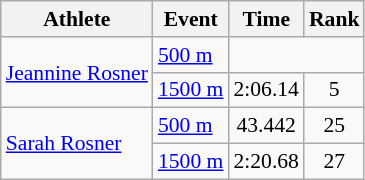<table class="wikitable" style="font-size:90%">
<tr>
<th>Athlete</th>
<th>Event</th>
<th>Time</th>
<th>Rank</th>
</tr>
<tr align="center">
<td align="left" rowspan=2><a href='#'>Jeannine Rosner</a></td>
<td align=left><a href='#'>500 m</a></td>
<td colspan=2></td>
</tr>
<tr align=center>
<td align=left><a href='#'>1500 m</a></td>
<td>2:06.14</td>
<td>5</td>
</tr>
<tr align="center">
<td align="left" rowspan=2><a href='#'>Sarah Rosner</a></td>
<td align=left><a href='#'>500 m</a></td>
<td>43.442</td>
<td>25</td>
</tr>
<tr align=center>
<td align=left><a href='#'>1500 m</a></td>
<td>2:20.68</td>
<td>27</td>
</tr>
</table>
